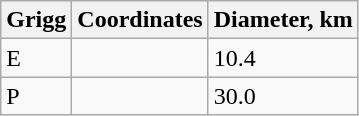<table class="wikitable" align="center">
<tr>
<th>Grigg</th>
<th class="unsortable">Coordinates</th>
<th>Diameter, km</th>
</tr>
<tr>
<td>E</td>
<td></td>
<td>10.4</td>
</tr>
<tr>
<td>P</td>
<td></td>
<td>30.0</td>
</tr>
</table>
